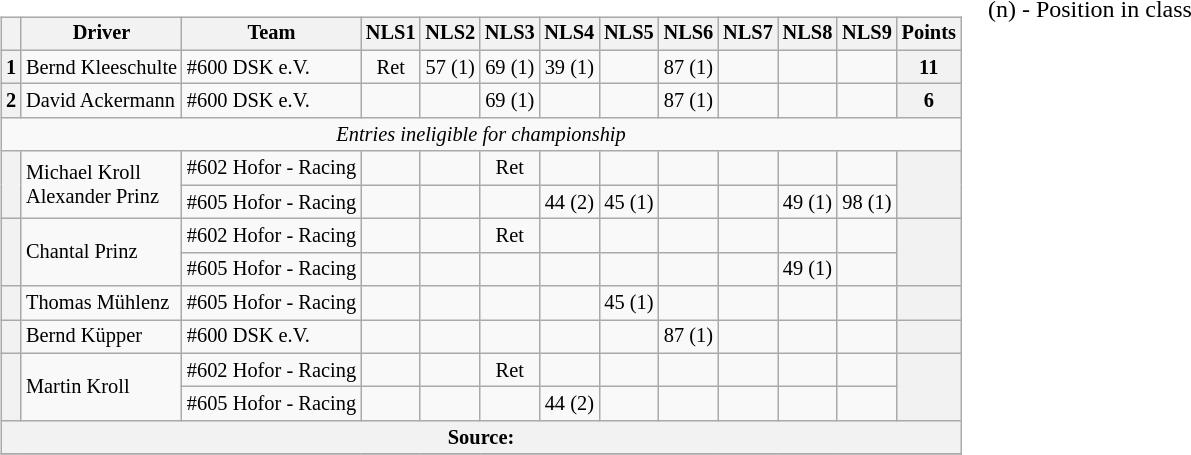<table>
<tr>
<td valign="top"><br><table class="wikitable" style="font-size:85%; text-align:center;">
<tr>
<th></th>
<th>Driver</th>
<th>Team</th>
<th>NLS1</th>
<th>NLS2</th>
<th>NLS3</th>
<th>NLS4</th>
<th>NLS5</th>
<th>NLS6</th>
<th>NLS7</th>
<th>NLS8</th>
<th>NLS9</th>
<th>Points</th>
</tr>
<tr>
<th>1</th>
<td align=left> Bernd Kleeschulte</td>
<td align=left> #600 DSK e.V.</td>
<td> Ret</td>
<td> 57 (1)</td>
<td> 69 (1)</td>
<td> 39 (1)</td>
<td></td>
<td> 87 (1)</td>
<td></td>
<td></td>
<td></td>
<th>11</th>
</tr>
<tr>
<th>2</th>
<td align=left> David Ackermann</td>
<td align=left> #600 DSK e.V.</td>
<td></td>
<td></td>
<td> 69 (1)</td>
<td></td>
<td></td>
<td> 87 (1)</td>
<td></td>
<td></td>
<td></td>
<th>6</th>
</tr>
<tr>
<td colspan=13><em>Entries ineligible for championship</em></td>
</tr>
<tr>
<th rowspan=2></th>
<td rowspan=2 align=left> Michael Kroll<br> Alexander Prinz</td>
<td align=left> #602 Hofor - Racing</td>
<td></td>
<td></td>
<td> Ret</td>
<td></td>
<td></td>
<td></td>
<td></td>
<td></td>
<td></td>
<th rowspan=2></th>
</tr>
<tr>
<td align=left> #605 Hofor - Racing</td>
<td></td>
<td></td>
<td></td>
<td> 44 (2)</td>
<td> 45 (1)</td>
<td></td>
<td></td>
<td> 49 (1)</td>
<td> 98 (1)</td>
</tr>
<tr>
<th rowspan=2></th>
<td rowspan=2 align=left> Chantal Prinz</td>
<td align=left> #602 Hofor - Racing</td>
<td></td>
<td></td>
<td> Ret</td>
<td></td>
<td></td>
<td></td>
<td></td>
<td></td>
<td></td>
<th rowspan=2></th>
</tr>
<tr>
<td align=left> #605 Hofor - Racing</td>
<td></td>
<td></td>
<td></td>
<td></td>
<td></td>
<td></td>
<td></td>
<td> 49 (1)</td>
<td></td>
</tr>
<tr>
<th></th>
<td align=left> Thomas Mühlenz</td>
<td align=left> #605 Hofor - Racing</td>
<td></td>
<td></td>
<td></td>
<td></td>
<td> 45 (1)</td>
<td></td>
<td></td>
<td></td>
<td></td>
<th></th>
</tr>
<tr>
<th></th>
<td align=left> Bernd Küpper</td>
<td align=left> #600 DSK e.V.</td>
<td></td>
<td></td>
<td></td>
<td></td>
<td></td>
<td> 87 (1)</td>
<td></td>
<td></td>
<td></td>
<th></th>
</tr>
<tr>
<th rowspan=2></th>
<td rowspan=2 align=left> Martin Kroll</td>
<td align=left> #602 Hofor - Racing</td>
<td></td>
<td></td>
<td> Ret</td>
<td></td>
<td></td>
<td></td>
<td></td>
<td></td>
<td></td>
<th rowspan=2></th>
</tr>
<tr>
<td align=left> #605 Hofor - Racing</td>
<td></td>
<td></td>
<td></td>
<td> 44 (2)</td>
<td></td>
<td></td>
<td></td>
<td></td>
<td></td>
</tr>
<tr>
<th colspan="13">Source: </th>
</tr>
<tr>
</tr>
</table>
</td>
<td valign="top"><br>
<span>(n) - Position in class</span></td>
</tr>
</table>
